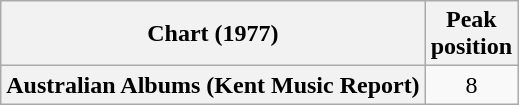<table class="wikitable plainrowheaders">
<tr>
<th scope="col">Chart (1977)</th>
<th scope="col">Peak<br>position</th>
</tr>
<tr>
<th scope="row">Australian Albums (Kent Music Report)</th>
<td style="text-align:center;">8</td>
</tr>
</table>
